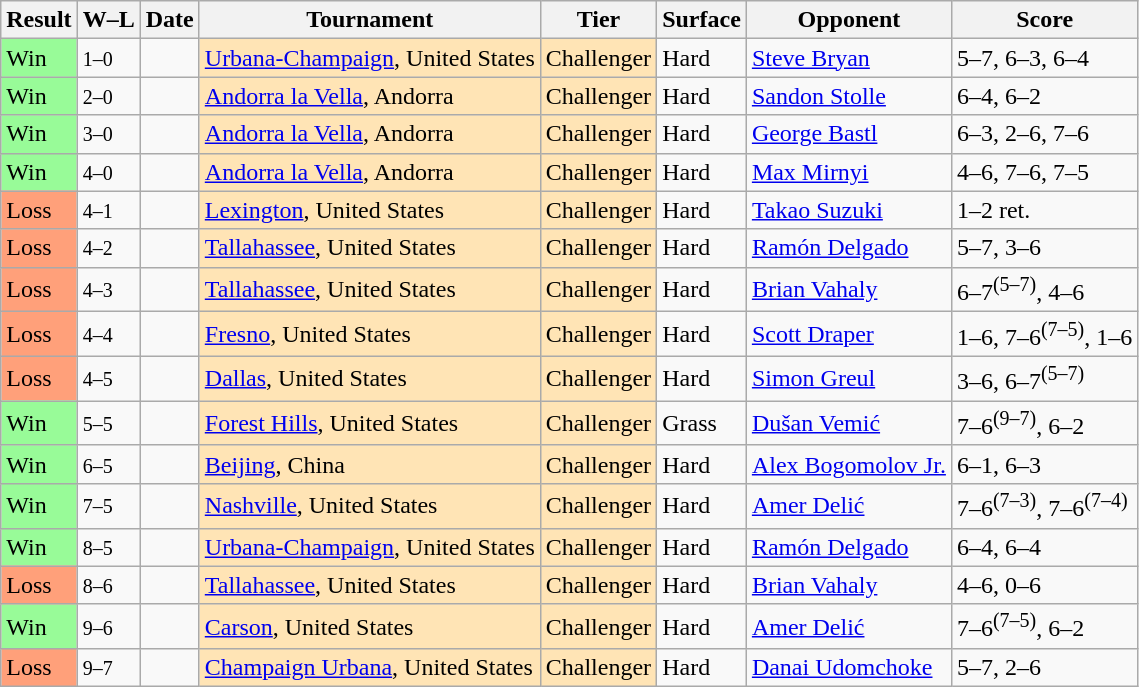<table class="sortable wikitable">
<tr>
<th>Result</th>
<th class="unsortable">W–L</th>
<th>Date</th>
<th>Tournament</th>
<th>Tier</th>
<th>Surface</th>
<th>Opponent</th>
<th class="unsortable">Score</th>
</tr>
<tr>
<td bgcolor=98FB98>Win</td>
<td><small>1–0</small></td>
<td></td>
<td style="background:moccasin;"><a href='#'>Urbana-Champaign</a>, United States</td>
<td style="background:moccasin;">Challenger</td>
<td>Hard</td>
<td> <a href='#'>Steve Bryan</a></td>
<td>5–7, 6–3, 6–4</td>
</tr>
<tr>
<td bgcolor=98FB98>Win</td>
<td><small>2–0</small></td>
<td></td>
<td style="background:moccasin;"><a href='#'>Andorra la Vella</a>, Andorra</td>
<td style="background:moccasin;">Challenger</td>
<td>Hard</td>
<td> <a href='#'>Sandon Stolle</a></td>
<td>6–4, 6–2</td>
</tr>
<tr>
<td bgcolor=98FB98>Win</td>
<td><small>3–0</small></td>
<td></td>
<td style="background:moccasin;"><a href='#'>Andorra la Vella</a>, Andorra</td>
<td style="background:moccasin;">Challenger</td>
<td>Hard</td>
<td> <a href='#'>George Bastl</a></td>
<td>6–3, 2–6, 7–6</td>
</tr>
<tr>
<td bgcolor=98FB98>Win</td>
<td><small>4–0</small></td>
<td></td>
<td style="background:moccasin;"><a href='#'>Andorra la Vella</a>, Andorra</td>
<td style="background:moccasin;">Challenger</td>
<td>Hard</td>
<td> <a href='#'>Max Mirnyi</a></td>
<td>4–6, 7–6, 7–5</td>
</tr>
<tr>
<td bgcolor=FFA07A>Loss</td>
<td><small>4–1</small></td>
<td></td>
<td style="background:moccasin;"><a href='#'>Lexington</a>, United States</td>
<td style="background:moccasin;">Challenger</td>
<td>Hard</td>
<td> <a href='#'>Takao Suzuki</a></td>
<td>1–2 ret.</td>
</tr>
<tr>
<td bgcolor=FFA07A>Loss</td>
<td><small>4–2</small></td>
<td></td>
<td style="background:moccasin;"><a href='#'>Tallahassee</a>, United States</td>
<td style="background:moccasin;">Challenger</td>
<td>Hard</td>
<td> <a href='#'>Ramón Delgado</a></td>
<td>5–7, 3–6</td>
</tr>
<tr>
<td bgcolor=FFA07A>Loss</td>
<td><small>4–3</small></td>
<td></td>
<td style="background:moccasin;"><a href='#'>Tallahassee</a>, United States</td>
<td style="background:moccasin;">Challenger</td>
<td>Hard</td>
<td> <a href='#'>Brian Vahaly</a></td>
<td>6–7<sup>(5–7)</sup>, 4–6</td>
</tr>
<tr>
<td bgcolor=FFA07A>Loss</td>
<td><small>4–4</small></td>
<td></td>
<td style="background:moccasin;"><a href='#'>Fresno</a>, United States</td>
<td style="background:moccasin;">Challenger</td>
<td>Hard</td>
<td> <a href='#'>Scott Draper</a></td>
<td>1–6, 7–6<sup>(7–5)</sup>, 1–6</td>
</tr>
<tr>
<td bgcolor=FFA07A>Loss</td>
<td><small>4–5</small></td>
<td></td>
<td style="background:moccasin;"><a href='#'>Dallas</a>, United States</td>
<td style="background:moccasin;">Challenger</td>
<td>Hard</td>
<td> <a href='#'>Simon Greul</a></td>
<td>3–6, 6–7<sup>(5–7)</sup></td>
</tr>
<tr>
<td bgcolor=98FB98>Win</td>
<td><small>5–5</small></td>
<td></td>
<td style="background:moccasin;"><a href='#'>Forest Hills</a>, United States</td>
<td style="background:moccasin;">Challenger</td>
<td>Grass</td>
<td> <a href='#'>Dušan Vemić</a></td>
<td>7–6<sup>(9–7)</sup>, 6–2</td>
</tr>
<tr>
<td bgcolor=98FB98>Win</td>
<td><small>6–5</small></td>
<td></td>
<td style="background:moccasin;"><a href='#'>Beijing</a>, China</td>
<td style="background:moccasin;">Challenger</td>
<td>Hard</td>
<td> <a href='#'>Alex Bogomolov Jr.</a></td>
<td>6–1, 6–3</td>
</tr>
<tr>
<td bgcolor=98FB98>Win</td>
<td><small>7–5</small></td>
<td></td>
<td style="background:moccasin;"><a href='#'>Nashville</a>, United States</td>
<td style="background:moccasin;">Challenger</td>
<td>Hard</td>
<td> <a href='#'>Amer Delić</a></td>
<td>7–6<sup>(7–3)</sup>, 7–6<sup>(7–4)</sup></td>
</tr>
<tr>
<td bgcolor=98FB98>Win</td>
<td><small>8–5</small></td>
<td></td>
<td style="background:moccasin;"><a href='#'>Urbana-Champaign</a>, United States</td>
<td style="background:moccasin;">Challenger</td>
<td>Hard</td>
<td> <a href='#'>Ramón Delgado</a></td>
<td>6–4, 6–4</td>
</tr>
<tr>
<td bgcolor=FFA07A>Loss</td>
<td><small>8–6</small></td>
<td></td>
<td style="background:moccasin;"><a href='#'>Tallahassee</a>, United States</td>
<td style="background:moccasin;">Challenger</td>
<td>Hard</td>
<td> <a href='#'>Brian Vahaly</a></td>
<td>4–6, 0–6</td>
</tr>
<tr>
<td bgcolor=98FB98>Win</td>
<td><small>9–6</small></td>
<td></td>
<td style="background:moccasin;"><a href='#'>Carson</a>, United States</td>
<td style="background:moccasin;">Challenger</td>
<td>Hard</td>
<td> <a href='#'>Amer Delić</a></td>
<td>7–6<sup>(7–5)</sup>, 6–2</td>
</tr>
<tr>
<td bgcolor=FFA07A>Loss</td>
<td><small>9–7</small></td>
<td></td>
<td style="background:moccasin;"><a href='#'>Champaign Urbana</a>, United States</td>
<td style="background:moccasin;">Challenger</td>
<td>Hard</td>
<td> <a href='#'>Danai Udomchoke</a></td>
<td>5–7, 2–6</td>
</tr>
</table>
